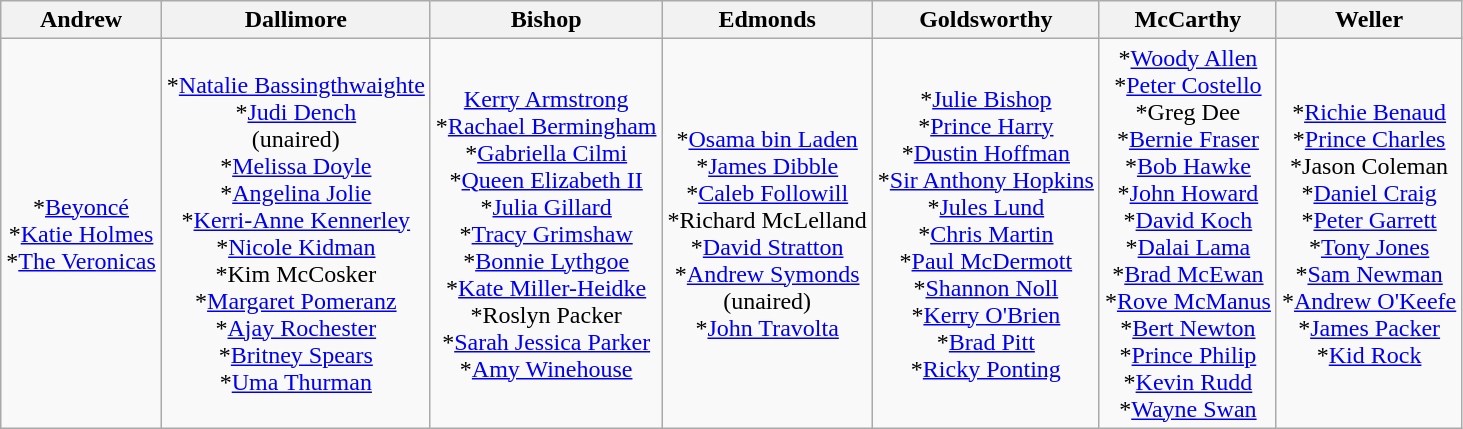<table class="wikitable">
<tr>
<th>Andrew</th>
<th>Dallimore</th>
<th>Bishop</th>
<th>Edmonds</th>
<th>Goldsworthy</th>
<th>McCarthy</th>
<th>Weller</th>
</tr>
<tr style="text-align:center;">
<td>*<a href='#'>Beyoncé</a><br>*<a href='#'>Katie Holmes</a><br>*<a href='#'>The Veronicas</a></td>
<td>*<a href='#'>Natalie Bassingthwaighte</a><br>*<a href='#'>Judi Dench</a><br>(unaired)<br>*<a href='#'>Melissa Doyle</a><br>*<a href='#'>Angelina Jolie</a><br>*<a href='#'>Kerri-Anne Kennerley</a><br>*<a href='#'>Nicole Kidman</a><br>*Kim McCosker<br>*<a href='#'>Margaret Pomeranz</a><br>*<a href='#'>Ajay Rochester</a><br>*<a href='#'>Britney Spears</a><br>*<a href='#'>Uma Thurman</a></td>
<td><a href='#'>Kerry Armstrong</a><br>*<a href='#'>Rachael Bermingham</a><br>*<a href='#'>Gabriella Cilmi</a><br>*<a href='#'>Queen Elizabeth II</a><br>*<a href='#'>Julia Gillard</a><br>*<a href='#'>Tracy Grimshaw</a><br>*<a href='#'>Bonnie Lythgoe</a><br>*<a href='#'>Kate Miller-Heidke</a><br>*Roslyn Packer<br>*<a href='#'>Sarah Jessica Parker</a><br>*<a href='#'>Amy Winehouse</a></td>
<td>*<a href='#'>Osama bin Laden</a><br>*<a href='#'>James Dibble</a><br>*<a href='#'>Caleb Followill</a><br>*Richard McLelland<br>*<a href='#'>David Stratton</a><br>*<a href='#'>Andrew Symonds</a><br>(unaired)<br>*<a href='#'>John Travolta</a></td>
<td>*<a href='#'>Julie Bishop</a><br>*<a href='#'>Prince Harry</a><br>*<a href='#'>Dustin Hoffman</a><br>*<a href='#'>Sir Anthony Hopkins</a><br>*<a href='#'>Jules Lund</a><br>*<a href='#'>Chris Martin</a><br>*<a href='#'>Paul McDermott</a><br>*<a href='#'>Shannon Noll</a><br>*<a href='#'>Kerry O'Brien</a><br>*<a href='#'>Brad Pitt</a><br>*<a href='#'>Ricky Ponting</a></td>
<td>*<a href='#'>Woody Allen</a><br>*<a href='#'>Peter Costello</a><br>*Greg Dee<br>*<a href='#'>Bernie Fraser</a><br>*<a href='#'>Bob Hawke</a><br>*<a href='#'>John Howard</a><br>*<a href='#'>David Koch</a><br>*<a href='#'>Dalai Lama</a><br>*<a href='#'>Brad McEwan</a><br>*<a href='#'>Rove McManus</a><br>*<a href='#'>Bert Newton</a><br>*<a href='#'>Prince Philip</a><br>*<a href='#'>Kevin Rudd</a><br>*<a href='#'>Wayne Swan</a></td>
<td>*<a href='#'>Richie Benaud</a><br>*<a href='#'>Prince Charles</a><br>*Jason Coleman<br>*<a href='#'>Daniel Craig</a><br>*<a href='#'>Peter Garrett</a><br>*<a href='#'>Tony Jones</a><br>*<a href='#'>Sam Newman</a><br>*<a href='#'>Andrew O'Keefe</a><br>*<a href='#'>James Packer</a><br>*<a href='#'>Kid Rock</a></td>
</tr>
</table>
